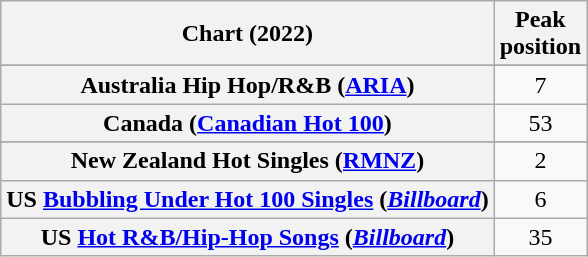<table class="wikitable sortable plainrowheaders" style="text-align:center">
<tr>
<th scope="col">Chart (2022)</th>
<th scope="col">Peak<br>position</th>
</tr>
<tr>
</tr>
<tr>
<th scope="row">Australia Hip Hop/R&B (<a href='#'>ARIA</a>)</th>
<td>7</td>
</tr>
<tr>
<th scope="row">Canada (<a href='#'>Canadian Hot 100</a>)</th>
<td>53</td>
</tr>
<tr>
</tr>
<tr>
<th scope="row">New Zealand Hot Singles (<a href='#'>RMNZ</a>)</th>
<td>2</td>
</tr>
<tr>
<th scope="row">US <a href='#'>Bubbling Under Hot 100 Singles</a> (<em><a href='#'>Billboard</a></em>)</th>
<td>6</td>
</tr>
<tr>
<th scope="row">US <a href='#'>Hot R&B/Hip-Hop Songs</a> (<em><a href='#'>Billboard</a></em>)</th>
<td>35</td>
</tr>
</table>
